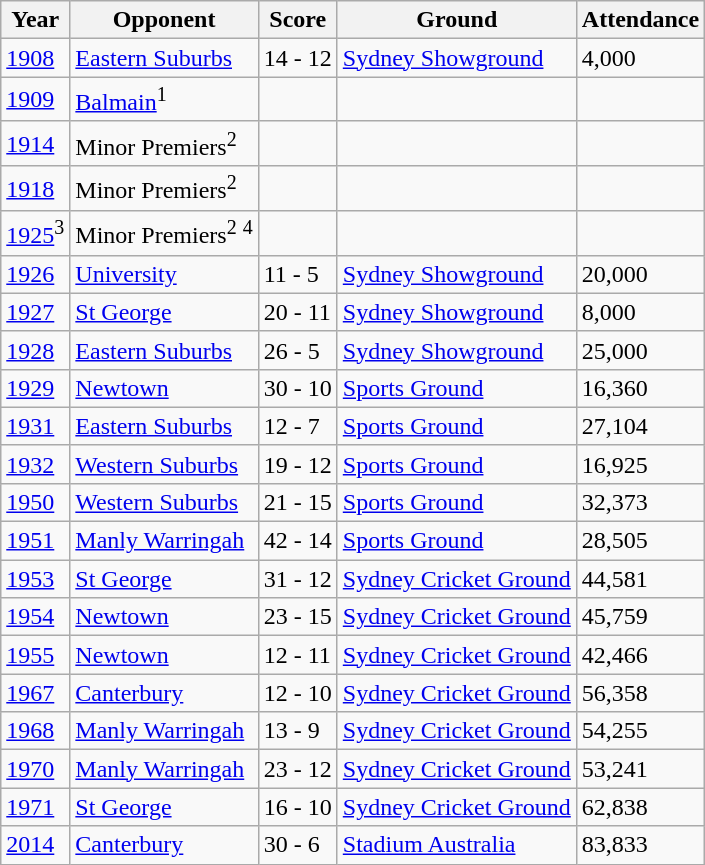<table class="wikitable" style="text-align:left;">
<tr>
<th>Year</th>
<th>Opponent</th>
<th>Score</th>
<th>Ground</th>
<th>Attendance</th>
</tr>
<tr>
<td><a href='#'>1908</a></td>
<td style="text-align:left;"><a href='#'>Eastern Suburbs</a></td>
<td>14 - 12</td>
<td><a href='#'>Sydney Showground</a></td>
<td>4,000</td>
</tr>
<tr>
<td><a href='#'>1909</a></td>
<td style="text-align:left;"><a href='#'>Balmain</a><sup>1</sup></td>
<td></td>
<td></td>
<td></td>
</tr>
<tr>
<td><a href='#'>1914</a></td>
<td style="text-align:left;">Minor Premiers<sup>2</sup></td>
<td></td>
<td></td>
<td></td>
</tr>
<tr>
<td><a href='#'>1918</a></td>
<td style="text-align:left;">Minor Premiers<sup>2</sup></td>
<td></td>
<td></td>
<td></td>
</tr>
<tr>
<td><a href='#'>1925</a><sup>3</sup></td>
<td style="text-align:left;">Minor Premiers<sup>2</sup> <sup>4</sup></td>
<td></td>
<td></td>
<td></td>
</tr>
<tr>
<td><a href='#'>1926</a></td>
<td style="text-align:left;"><a href='#'>University</a></td>
<td>11 - 5</td>
<td><a href='#'>Sydney Showground</a></td>
<td>20,000</td>
</tr>
<tr>
<td><a href='#'>1927</a></td>
<td style="text-align:left;"><a href='#'>St George</a></td>
<td>20 - 11</td>
<td><a href='#'>Sydney Showground</a></td>
<td>8,000</td>
</tr>
<tr>
<td><a href='#'>1928</a></td>
<td style="text-align:left;"><a href='#'>Eastern Suburbs</a></td>
<td>26 - 5</td>
<td><a href='#'>Sydney Showground</a></td>
<td>25,000</td>
</tr>
<tr>
<td><a href='#'>1929</a></td>
<td style="text-align:left;"><a href='#'>Newtown</a></td>
<td>30 - 10</td>
<td><a href='#'>Sports Ground</a></td>
<td>16,360</td>
</tr>
<tr>
<td><a href='#'>1931</a></td>
<td style="text-align:left;"><a href='#'>Eastern Suburbs</a></td>
<td>12 - 7</td>
<td><a href='#'>Sports Ground</a></td>
<td>27,104</td>
</tr>
<tr>
<td><a href='#'>1932</a></td>
<td style="text-align:left;"><a href='#'>Western Suburbs</a></td>
<td>19 - 12</td>
<td><a href='#'>Sports Ground</a></td>
<td>16,925</td>
</tr>
<tr>
<td><a href='#'>1950</a></td>
<td style="text-align:left;"><a href='#'>Western Suburbs</a></td>
<td>21 - 15</td>
<td><a href='#'>Sports Ground</a></td>
<td>32,373</td>
</tr>
<tr>
<td><a href='#'>1951</a></td>
<td style="text-align:left;"><a href='#'>Manly Warringah</a></td>
<td>42 - 14</td>
<td><a href='#'>Sports Ground</a></td>
<td>28,505</td>
</tr>
<tr>
<td><a href='#'>1953</a></td>
<td style="text-align:left;"><a href='#'>St George</a></td>
<td>31 - 12</td>
<td><a href='#'>Sydney Cricket Ground</a></td>
<td>44,581</td>
</tr>
<tr>
<td><a href='#'>1954</a></td>
<td style="text-align:left;"><a href='#'>Newtown</a></td>
<td>23 - 15</td>
<td><a href='#'>Sydney Cricket Ground</a></td>
<td>45,759</td>
</tr>
<tr>
<td><a href='#'>1955</a></td>
<td style="text-align:left;"><a href='#'>Newtown</a></td>
<td>12 - 11</td>
<td><a href='#'>Sydney Cricket Ground</a></td>
<td>42,466</td>
</tr>
<tr>
<td><a href='#'>1967</a></td>
<td style="text-align:left;"><a href='#'>Canterbury</a></td>
<td>12 - 10</td>
<td><a href='#'>Sydney Cricket Ground</a></td>
<td>56,358</td>
</tr>
<tr>
<td><a href='#'>1968</a></td>
<td style="text-align:left;"><a href='#'>Manly Warringah</a></td>
<td>13 - 9</td>
<td><a href='#'>Sydney Cricket Ground</a></td>
<td>54,255</td>
</tr>
<tr>
<td><a href='#'>1970</a></td>
<td style="text-align:left;"><a href='#'>Manly Warringah</a></td>
<td>23 - 12</td>
<td><a href='#'>Sydney Cricket Ground</a></td>
<td>53,241</td>
</tr>
<tr>
<td><a href='#'>1971</a></td>
<td style="text-align:left;"><a href='#'>St George</a></td>
<td>16 - 10</td>
<td><a href='#'>Sydney Cricket Ground</a></td>
<td>62,838</td>
</tr>
<tr>
<td><a href='#'>2014</a></td>
<td style="text-align:left;"><a href='#'>Canterbury</a></td>
<td>30 - 6</td>
<td><a href='#'>Stadium Australia</a></td>
<td>83,833</td>
</tr>
</table>
